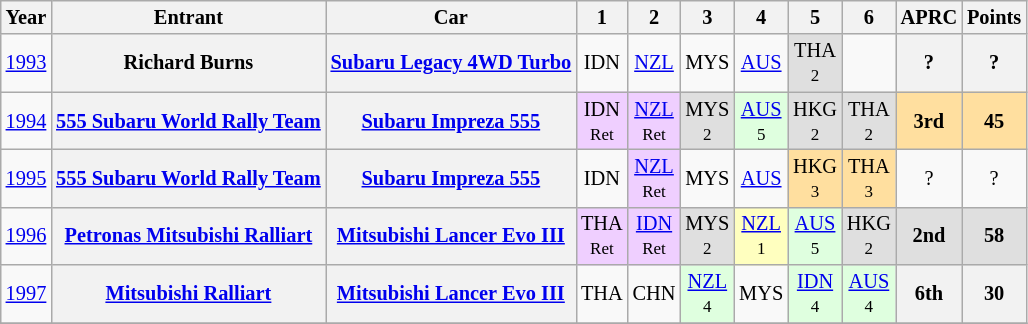<table class="wikitable" style="text-align:center; font-size:85%">
<tr>
<th>Year</th>
<th>Entrant</th>
<th>Car</th>
<th>1</th>
<th>2</th>
<th>3</th>
<th>4</th>
<th>5</th>
<th>6</th>
<th>APRC</th>
<th>Points</th>
</tr>
<tr>
<td><a href='#'>1993</a></td>
<th nowrap>Richard Burns</th>
<th nowrap><a href='#'>Subaru Legacy 4WD Turbo</a></th>
<td>IDN</td>
<td><a href='#'>NZL</a></td>
<td>MYS</td>
<td><a href='#'>AUS</a></td>
<td style="background:#DFDFDF;">THA<br><small>2</small></td>
<td></td>
<th>?</th>
<th>?</th>
</tr>
<tr>
<td><a href='#'>1994</a></td>
<th nowrap><a href='#'>555 Subaru World Rally Team</a></th>
<th nowrap><a href='#'>Subaru Impreza 555</a></th>
<td style="background:#EFCFFF;">IDN<br><small>Ret</small></td>
<td style="background:#EFCFFF;"><a href='#'>NZL</a><br><small>Ret</small></td>
<td style="background:#DFDFDF;">MYS<br><small>2</small></td>
<td style="background:#DFFFDF;"><a href='#'>AUS</a><br><small>5</small></td>
<td style="background:#DFDFDF;">HKG<br><small>2</small></td>
<td style="background:#DFDFDF;">THA<br><small>2</small></td>
<td style="background:#FFDF9F;"><strong>3rd</strong></td>
<td style="background:#FFDF9F;"><strong>45</strong></td>
</tr>
<tr>
<td><a href='#'>1995</a></td>
<th nowrap><a href='#'>555 Subaru World Rally Team</a></th>
<th nowrap><a href='#'>Subaru Impreza 555</a></th>
<td>IDN</td>
<td style="background:#EFCFFF;"><a href='#'>NZL</a><br><small>Ret</small></td>
<td>MYS</td>
<td><a href='#'>AUS</a></td>
<td style="background:#FFDF9F;">HKG<br><small>3</small></td>
<td style="background:#FFDF9F;">THA<br><small>3</small></td>
<td>?</td>
<td>?</td>
</tr>
<tr>
<td><a href='#'>1996</a></td>
<th nowrap><a href='#'>Petronas Mitsubishi Ralliart</a></th>
<th nowrap><a href='#'>Mitsubishi Lancer Evo III</a></th>
<td style="background:#EFCFFF;">THA<br><small>Ret</small></td>
<td style="background:#EFCFFF;"><a href='#'>IDN</a><br><small>Ret</small></td>
<td style="background:#DFDFDF;">MYS<br><small>2</small></td>
<td style="background:#FFFFBF;"><a href='#'>NZL</a><br><small>1</small></td>
<td style="background:#DFFFDF;"><a href='#'>AUS</a><br><small>5</small></td>
<td style="background:#DFDFDF;">HKG<br><small>2</small></td>
<td style="background:#DFDFDF;"><strong>2nd</strong></td>
<td style="background:#DFDFDF;"><strong>58</strong></td>
</tr>
<tr>
<td><a href='#'>1997</a></td>
<th nowrap><a href='#'>Mitsubishi Ralliart</a></th>
<th nowrap><a href='#'>Mitsubishi Lancer Evo III</a></th>
<td>THA</td>
<td>CHN</td>
<td style="background:#DFFFDF;"><a href='#'>NZL</a><br><small>4</small></td>
<td>MYS</td>
<td style="background:#DFFFDF;"><a href='#'>IDN</a><br><small>4</small></td>
<td style="background:#DFFFDF;"><a href='#'>AUS</a><br><small>4</small></td>
<th>6th</th>
<th>30</th>
</tr>
<tr>
</tr>
</table>
